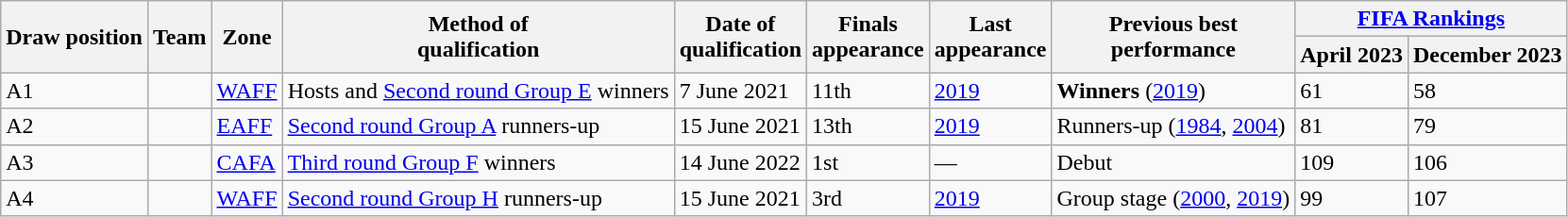<table class="wikitable sortable">
<tr>
<th rowspan=2>Draw position</th>
<th rowspan=2>Team</th>
<th rowspan=2>Zone</th>
<th rowspan=2>Method of<br>qualification</th>
<th rowspan=2>Date of<br>qualification</th>
<th rowspan=2>Finals<br>appearance</th>
<th rowspan=2>Last<br>appearance</th>
<th rowspan=2>Previous best<br>performance</th>
<th colspan=2><a href='#'>FIFA Rankings</a></th>
</tr>
<tr>
<th>April 2023</th>
<th>December 2023</th>
</tr>
<tr>
<td>A1</td>
<td style=white-space:nowrap></td>
<td><a href='#'>WAFF</a></td>
<td data-sort-value="*">Hosts and <a href='#'>Second round Group E</a> winners</td>
<td data-sort-value="1">7 June 2021</td>
<td>11th</td>
<td><a href='#'>2019</a></td>
<td data-sort-value="1.1"><strong>Winners</strong> (<a href='#'>2019</a>)</td>
<td>61</td>
<td>58</td>
</tr>
<tr>
<td>A2</td>
<td style=white-space:nowrap></td>
<td><a href='#'>EAFF</a></td>
<td data-sort-value="A2"><a href='#'>Second round Group A</a> runners-up</td>
<td data-sort-value="9">15 June 2021</td>
<td>13th</td>
<td><a href='#'>2019</a></td>
<td data-sort-value="1.2">Runners-up (<a href='#'>1984</a>, <a href='#'>2004</a>)</td>
<td>81</td>
<td>79</td>
</tr>
<tr>
<td>A3</td>
<td style=white-space:nowrap></td>
<td><a href='#'>CAFA</a></td>
<td data-sort-value="F1"><a href='#'>Third round Group F</a> winners</td>
<td data-sort-value="19">14 June 2022</td>
<td>1st</td>
<td>—</td>
<td data-sort-value="1.4">Debut</td>
<td>109</td>
<td>106</td>
</tr>
<tr>
<td>A4</td>
<td style=white-space:nowrap></td>
<td><a href='#'>WAFF</a></td>
<td data-sort-value="H2"><a href='#'>Second round Group H</a> runners-up</td>
<td data-sort-value="1.3">15 June 2021</td>
<td>3rd</td>
<td><a href='#'>2019</a></td>
<td data-sort-value="1.3">Group stage (<a href='#'>2000</a>, <a href='#'>2019</a>)</td>
<td>99</td>
<td>107</td>
</tr>
</table>
